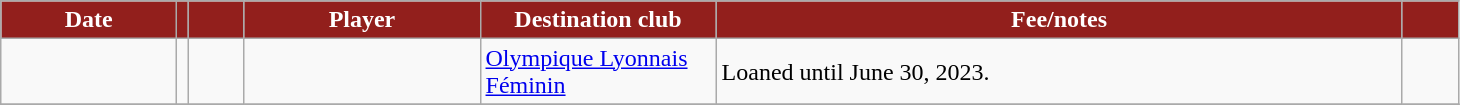<table class="wikitable sortable">
<tr>
<th style="background:#921f1c; color:#fff; width:110px;">Date</th>
<th style="background:#921f1c; color:#fff;" scope="col"></th>
<th style="background:#921f1c; color:#fff; width:30px;" scope="col"></th>
<th style="background:#921f1c; color:#fff; width:150px;" scope="col">Player</th>
<th style="background:#921f1c; color:#fff; width:150px;" scope="col">Destination club</th>
<th style="background:#921f1c; color:#fff; width:450px;" scope="col">Fee/notes</th>
<th style="background:#921f1c; color:#fff; width:30px;" scope="col"></th>
</tr>
<tr>
<td></td>
<td></td>
<td></td>
<td></td>
<td> <a href='#'>Olympique Lyonnais Féminin</a></td>
<td>Loaned until June 30, 2023.</td>
<td></td>
</tr>
<tr>
</tr>
</table>
